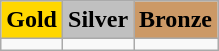<table class="wikitable">
<tr>
<td align=center bgcolor=gold> <strong>Gold</strong></td>
<td align=center bgcolor=silver> <strong>Silver</strong></td>
<td align=center bgcolor=cc9966> <strong>Bronze</strong></td>
</tr>
<tr>
<td></td>
<td></td>
<td></td>
</tr>
</table>
